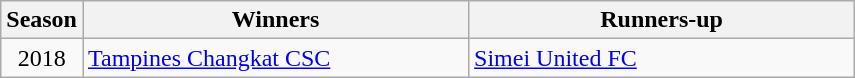<table class="wikitable" style="text-align:center">
<tr>
<th width='35'>Season</th>
<th style="width:250px;">Winners</th>
<th style="width:250px;">Runners-up</th>
</tr>
<tr>
<td>2018</td>
<td align='left'><a href='#'>Tampines Changkat CSC</a></td>
<td align="left"><a href='#'>Simei United FC</a></td>
</tr>
</table>
